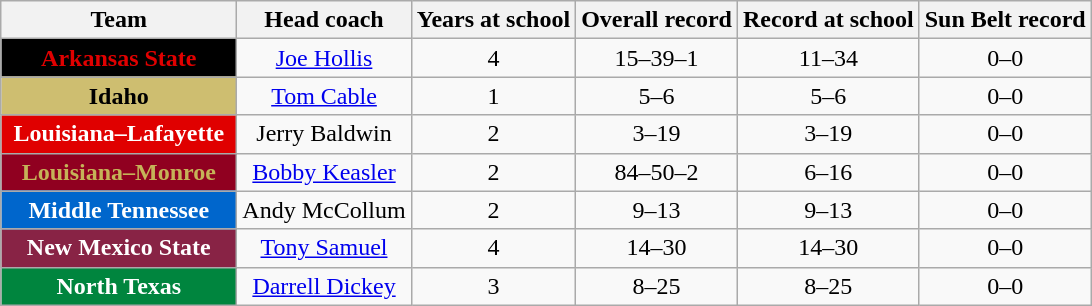<table class="wikitable sortable" style="text-align: center;">
<tr>
<th style="width:150px;">Team</th>
<th>Head coach</th>
<th>Years at school</th>
<th>Overall record</th>
<th>Record at school</th>
<th>Sun Belt record</th>
</tr>
<tr>
<th style="background:#000; color:#e00000;">Arkansas State</th>
<td><a href='#'>Joe Hollis</a></td>
<td>4</td>
<td>15–39–1</td>
<td>11–34</td>
<td>0–0</td>
</tr>
<tr>
<th style="background:#cebe70; color:black;">Idaho</th>
<td><a href='#'>Tom Cable</a></td>
<td>1</td>
<td>5–6</td>
<td>5–6</td>
<td>0–0</td>
</tr>
<tr>
<th style="background:#e00000; color:#fff;">Louisiana–Lafayette</th>
<td>Jerry Baldwin</td>
<td>2</td>
<td>3–19</td>
<td>3–19</td>
<td>0–0</td>
</tr>
<tr>
<th style="background:#900020; color:#C5B358;">Louisiana–Monroe</th>
<td><a href='#'>Bobby Keasler</a></td>
<td>2</td>
<td>84–50–2</td>
<td>6–16</td>
<td>0–0</td>
</tr>
<tr>
<th style="background:#0066CC; color:#ffffff;">Middle Tennessee</th>
<td>Andy McCollum</td>
<td>2</td>
<td>9–13</td>
<td>9–13</td>
<td>0–0</td>
</tr>
<tr>
<th style="background:#882345; color:white;">New Mexico State</th>
<td><a href='#'>Tony Samuel</a></td>
<td>4</td>
<td>14–30</td>
<td>14–30</td>
<td>0–0</td>
</tr>
<tr>
<th style="background:#00853E; color:#FFFFFF;">North Texas</th>
<td><a href='#'>Darrell Dickey</a></td>
<td>3</td>
<td>8–25</td>
<td>8–25</td>
<td>0–0</td>
</tr>
</table>
